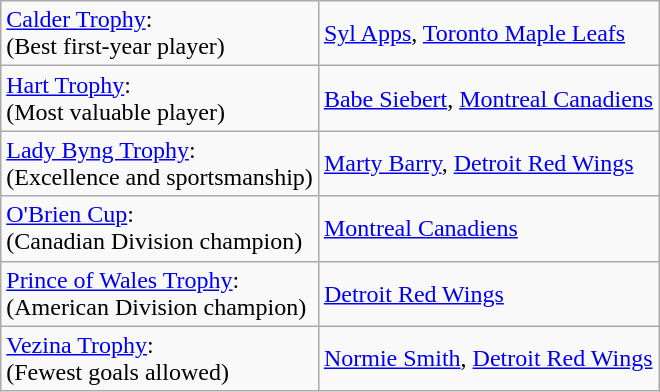<table class="wikitable">
<tr>
<td><a href='#'>Calder Trophy</a>:<br>(Best first-year player)</td>
<td><a href='#'>Syl Apps</a>, <a href='#'>Toronto Maple Leafs</a></td>
</tr>
<tr>
<td><a href='#'>Hart Trophy</a>:<br>(Most valuable player)</td>
<td><a href='#'>Babe Siebert</a>, <a href='#'>Montreal Canadiens</a></td>
</tr>
<tr>
<td><a href='#'>Lady Byng Trophy</a>:<br>(Excellence and sportsmanship)</td>
<td><a href='#'>Marty Barry</a>, <a href='#'>Detroit Red Wings</a></td>
</tr>
<tr>
<td><a href='#'>O'Brien Cup</a>:<br>(Canadian Division champion)</td>
<td><a href='#'>Montreal Canadiens</a></td>
</tr>
<tr>
<td><a href='#'>Prince of Wales Trophy</a>:<br>(American Division champion)</td>
<td><a href='#'>Detroit Red Wings</a></td>
</tr>
<tr>
<td><a href='#'>Vezina Trophy</a>:<br>(Fewest goals allowed)</td>
<td><a href='#'>Normie Smith</a>, <a href='#'>Detroit Red Wings</a></td>
</tr>
</table>
